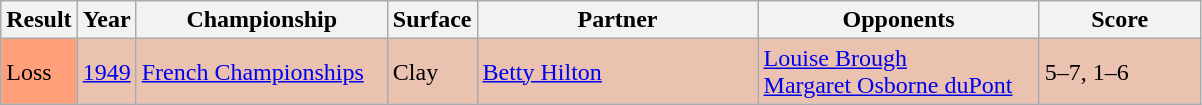<table class="sortable wikitable">
<tr>
<th style="width:40px">Result</th>
<th style="width:30px">Year</th>
<th style="width:160px">Championship</th>
<th style="width:50px">Surface</th>
<th style="width:180px">Partner</th>
<th style="width:180px">Opponents</th>
<th style="width:100px" class="unsortable">Score</th>
</tr>
<tr style="background:#ebc2af;">
<td style="background:#ffa07a;">Loss</td>
<td><a href='#'>1949</a></td>
<td><a href='#'>French Championships</a></td>
<td>Clay</td>
<td> <a href='#'>Betty Hilton</a></td>
<td> <a href='#'>Louise Brough</a> <br> <a href='#'>Margaret Osborne duPont</a></td>
<td>5–7, 1–6</td>
</tr>
</table>
